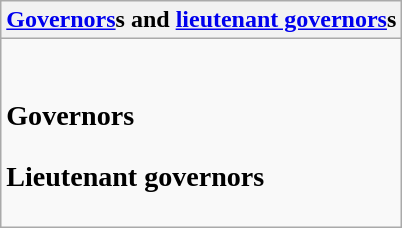<table class="wikitable collapsible collapsed">
<tr>
<th><a href='#'>Governors</a>s and <a href='#'>lieutenant governors</a>s</th>
</tr>
<tr>
<td><br><h3>Governors</h3><h3>Lieutenant governors</h3></td>
</tr>
</table>
